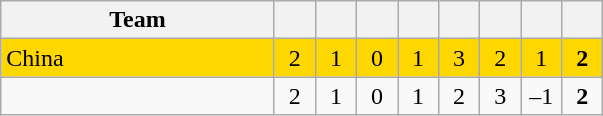<table class=wikitable style="text-align:center">
<tr>
<th width="175">Team</th>
<th width="20"></th>
<th width="20"></th>
<th width="20"></th>
<th width="20"></th>
<th width="20"></th>
<th width="20"></th>
<th width="20"></th>
<th width="20"></th>
</tr>
<tr bgcolor=gold>
<td align=left> China</td>
<td>2</td>
<td>1</td>
<td>0</td>
<td>1</td>
<td>3</td>
<td>2</td>
<td>1</td>
<td><strong>2</strong></td>
</tr>
<tr>
<td align=left></td>
<td>2</td>
<td>1</td>
<td>0</td>
<td>1</td>
<td>2</td>
<td>3</td>
<td>–1</td>
<td><strong>2</strong></td>
</tr>
</table>
